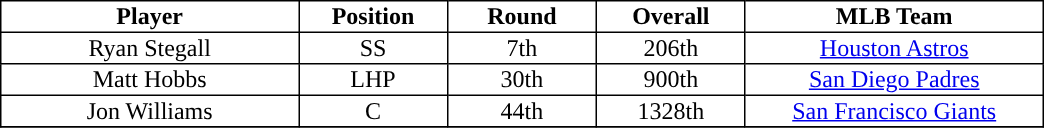<table class="toccolours" border=1 style="text-align:center; border-collapse:collapse;">
<tr>
<th style="width:20%; ">Player</th>
<th style="width:10%; ">Position</th>
<th style="width:10%; ">Round</th>
<th style="width:10%; ">Overall</th>
<th style="width:20%; ">MLB Team</th>
</tr>
<tr>
<td>Ryan Stegall</td>
<td>SS</td>
<td>7th</td>
<td>206th</td>
<td><a href='#'>Houston Astros</a></td>
</tr>
<tr>
<td>Matt Hobbs</td>
<td>LHP</td>
<td>30th</td>
<td>900th</td>
<td><a href='#'>San Diego Padres</a></td>
</tr>
<tr>
<td>Jon Williams</td>
<td>C</td>
<td>44th</td>
<td>1328th</td>
<td><a href='#'>San Francisco Giants</a></td>
</tr>
<tr>
</tr>
</table>
